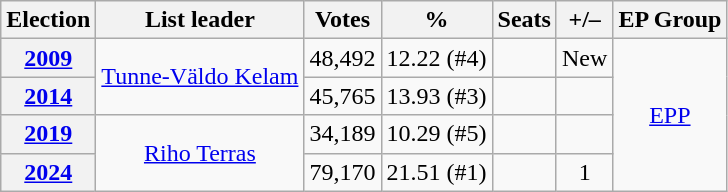<table class=wikitable style="text-align: center;">
<tr>
<th>Election</th>
<th>List leader</th>
<th>Votes</th>
<th>%</th>
<th>Seats</th>
<th>+/–</th>
<th>EP Group</th>
</tr>
<tr>
<th><a href='#'>2009</a></th>
<td rowspan=2><a href='#'>Tunne-Väldo Kelam</a></td>
<td>48,492</td>
<td>12.22 (#4)</td>
<td></td>
<td>New</td>
<td rowspan=4><a href='#'>EPP</a></td>
</tr>
<tr>
<th><a href='#'>2014</a></th>
<td>45,765</td>
<td>13.93 (#3)</td>
<td></td>
<td></td>
</tr>
<tr>
<th><a href='#'>2019</a></th>
<td rowspan=2><a href='#'>Riho Terras</a></td>
<td>34,189</td>
<td>10.29 (#5)</td>
<td></td>
<td></td>
</tr>
<tr>
<th><a href='#'>2024</a></th>
<td>79,170</td>
<td>21.51 (#1)</td>
<td></td>
<td> 1</td>
</tr>
</table>
